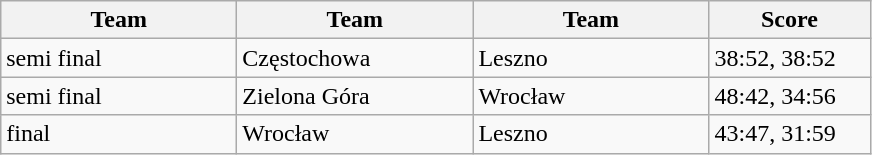<table class="wikitable" style="font-size: 100%">
<tr>
<th width=150>Team</th>
<th width=150>Team</th>
<th width=150>Team</th>
<th width=100>Score</th>
</tr>
<tr>
<td>semi final</td>
<td>Częstochowa</td>
<td>Leszno</td>
<td>38:52, 38:52</td>
</tr>
<tr>
<td>semi final</td>
<td>Zielona Góra</td>
<td>Wrocław</td>
<td>48:42, 34:56</td>
</tr>
<tr>
<td>final</td>
<td>Wrocław</td>
<td>Leszno</td>
<td>43:47, 31:59</td>
</tr>
</table>
